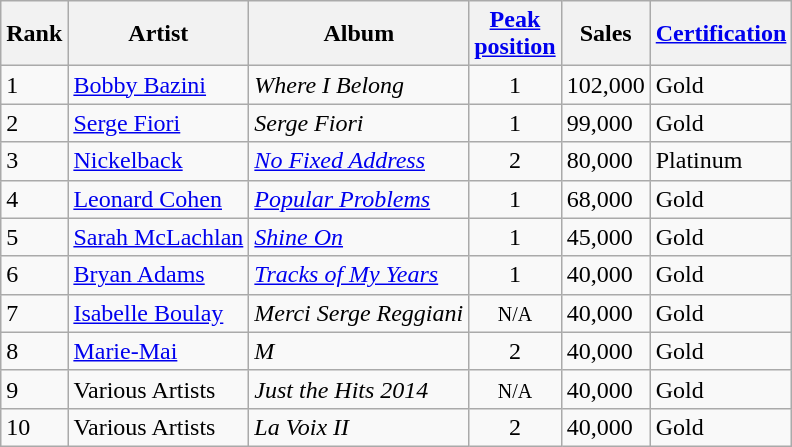<table class="wikitable sortable">
<tr>
<th>Rank</th>
<th>Artist</th>
<th>Album</th>
<th><a href='#'>Peak<br>position</a></th>
<th>Sales</th>
<th><a href='#'>Certification</a></th>
</tr>
<tr>
<td>1</td>
<td><a href='#'>Bobby Bazini</a></td>
<td><em>Where I Belong</em></td>
<td style="text-align:center;">1</td>
<td>102,000</td>
<td>Gold</td>
</tr>
<tr>
<td>2</td>
<td><a href='#'>Serge Fiori</a></td>
<td><em>Serge Fiori</em></td>
<td style="text-align:center;">1</td>
<td>99,000</td>
<td>Gold</td>
</tr>
<tr>
<td>3</td>
<td><a href='#'>Nickelback</a></td>
<td><em><a href='#'>No Fixed Address</a></em></td>
<td style="text-align:center;">2</td>
<td>80,000</td>
<td>Platinum</td>
</tr>
<tr>
<td>4</td>
<td><a href='#'>Leonard Cohen</a></td>
<td><em><a href='#'>Popular Problems</a></em></td>
<td style="text-align:center;">1</td>
<td>68,000</td>
<td>Gold</td>
</tr>
<tr>
<td>5</td>
<td><a href='#'>Sarah McLachlan</a></td>
<td><em><a href='#'>Shine On</a></em></td>
<td style="text-align:center;">1</td>
<td>45,000</td>
<td>Gold</td>
</tr>
<tr>
<td>6</td>
<td><a href='#'>Bryan Adams</a></td>
<td><em><a href='#'>Tracks of My Years</a></em></td>
<td style="text-align:center;">1</td>
<td>40,000</td>
<td>Gold</td>
</tr>
<tr>
<td>7</td>
<td><a href='#'>Isabelle Boulay</a></td>
<td><em>Merci Serge Reggiani</em></td>
<td style="text-align:center;"><span><small>N/A</small></span></td>
<td>40,000</td>
<td>Gold</td>
</tr>
<tr>
<td>8</td>
<td><a href='#'>Marie-Mai</a></td>
<td><em>M</em></td>
<td style="text-align:center;">2</td>
<td>40,000</td>
<td>Gold</td>
</tr>
<tr>
<td>9</td>
<td>Various Artists</td>
<td><em>Just the Hits 2014</em></td>
<td style="text-align:center;"><span><small>N/A</small></span></td>
<td>40,000</td>
<td>Gold</td>
</tr>
<tr>
<td>10</td>
<td>Various Artists</td>
<td><em>La Voix II</em></td>
<td style="text-align:center;">2</td>
<td>40,000</td>
<td>Gold</td>
</tr>
</table>
